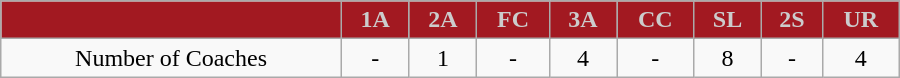<table class="wikitable" style="width:600px;">
<tr style="color:#ccc; text-align:center;">
<th style="background:#a21921;"></th>
<th style="background:#a21921;">1A</th>
<th style="background:#a21921;">2A</th>
<th style="background:#a21921;">FC</th>
<th style="background:#a21921;">3A</th>
<th style="background:#a21921;">CC</th>
<th style="background:#a21921;">SL</th>
<th style="background:#a21921;">2S</th>
<th style="background:#a21921;">UR</th>
</tr>
<tr style="text-align:center;">
<td>Number of Coaches</td>
<td>-</td>
<td>1</td>
<td>-</td>
<td>4</td>
<td>-</td>
<td>8</td>
<td>-</td>
<td>4</td>
</tr>
</table>
